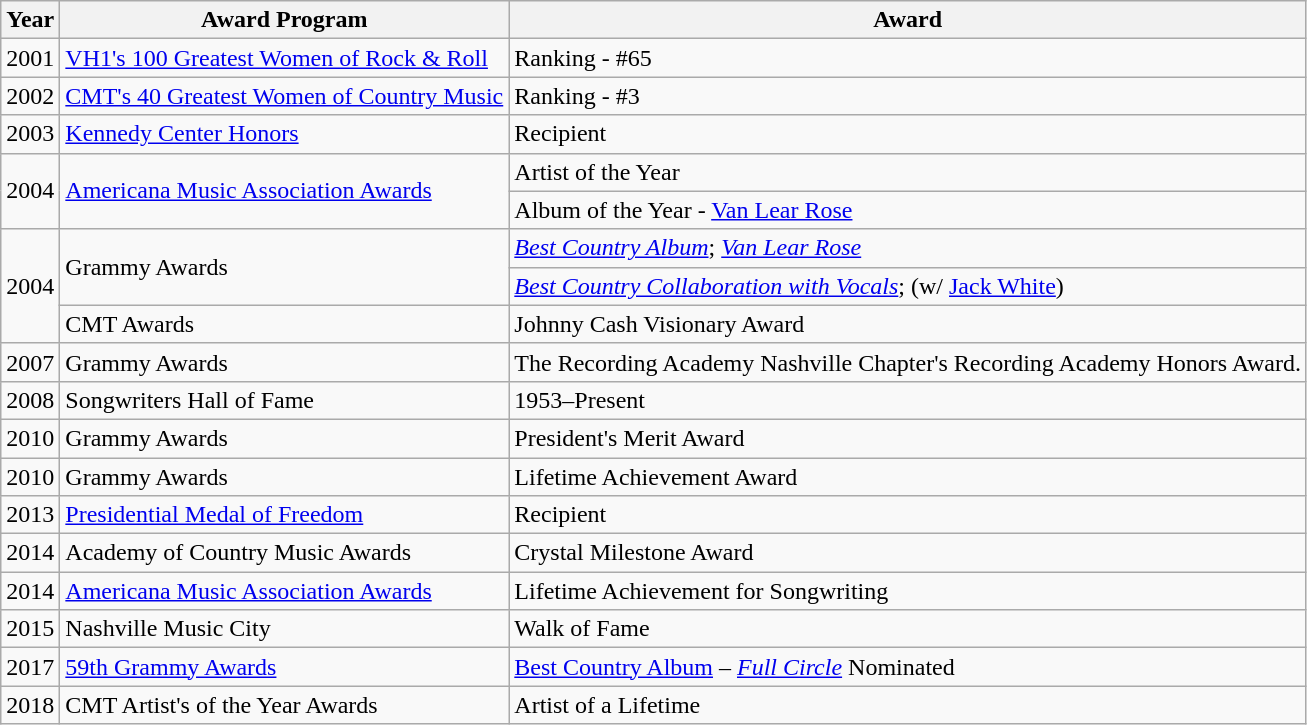<table class="wikitable">
<tr>
<th>Year</th>
<th>Award Program</th>
<th>Award </th>
</tr>
<tr>
<td>2001</td>
<td><a href='#'>VH1's 100 Greatest Women of Rock & Roll</a></td>
<td>Ranking - #65</td>
</tr>
<tr>
<td>2002</td>
<td><a href='#'>CMT's 40 Greatest Women of Country Music</a></td>
<td>Ranking - #3</td>
</tr>
<tr>
<td>2003</td>
<td><a href='#'>Kennedy Center Honors</a></td>
<td>Recipient</td>
</tr>
<tr>
<td rowspan="2">2004</td>
<td rowspan="2"><a href='#'>Americana Music Association Awards</a></td>
<td>Artist of the Year</td>
</tr>
<tr>
<td>Album of the Year - <a href='#'>Van Lear Rose</a></td>
</tr>
<tr>
<td rowspan="3">2004</td>
<td rowspan="2">Grammy Awards</td>
<td><em><a href='#'>Best Country Album</a></em>; <em><a href='#'>Van Lear Rose</a></em></td>
</tr>
<tr>
<td><em><a href='#'>Best Country Collaboration with Vocals</a></em>; (w/ <a href='#'>Jack White</a>)</td>
</tr>
<tr>
<td>CMT Awards</td>
<td>Johnny Cash Visionary Award</td>
</tr>
<tr>
<td>2007</td>
<td>Grammy Awards</td>
<td>The Recording Academy Nashville Chapter's Recording Academy Honors Award.</td>
</tr>
<tr>
<td>2008</td>
<td>Songwriters Hall of Fame</td>
<td>1953–Present</td>
</tr>
<tr>
<td>2010</td>
<td>Grammy Awards</td>
<td>President's Merit Award</td>
</tr>
<tr>
<td>2010</td>
<td>Grammy Awards</td>
<td>Lifetime Achievement Award</td>
</tr>
<tr>
<td>2013</td>
<td><a href='#'>Presidential Medal of Freedom</a></td>
<td>Recipient</td>
</tr>
<tr>
<td>2014</td>
<td>Academy of Country Music Awards</td>
<td>Crystal Milestone Award</td>
</tr>
<tr>
<td>2014</td>
<td><a href='#'>Americana Music Association Awards</a></td>
<td>Lifetime Achievement for Songwriting</td>
</tr>
<tr>
<td>2015</td>
<td>Nashville Music City</td>
<td>Walk of Fame</td>
</tr>
<tr>
<td>2017</td>
<td><a href='#'>59th Grammy Awards</a></td>
<td><a href='#'>Best Country Album</a> – <em><a href='#'>Full Circle</a></em> Nominated</td>
</tr>
<tr>
<td>2018</td>
<td>CMT Artist's of the Year Awards</td>
<td>Artist of a Lifetime</td>
</tr>
</table>
